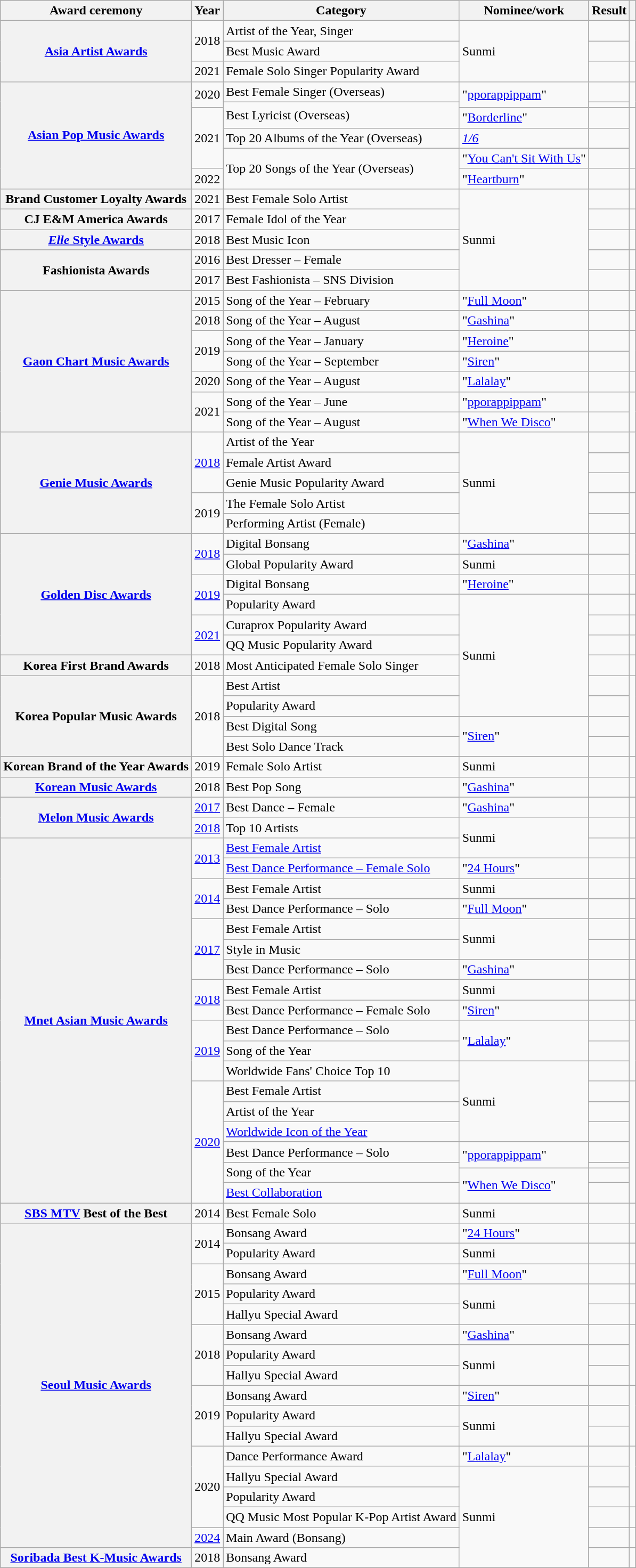<table class="wikitable plainrowheaders sortable">
<tr>
<th scope="col">Award ceremony</th>
<th scope="col">Year</th>
<th scope="col">Category</th>
<th scope="col">Nominee/work</th>
<th scope="col">Result</th>
<th scope="col" class="unsortable"></th>
</tr>
<tr>
<th scope="row" rowspan="3"><a href='#'>Asia Artist Awards</a> </th>
<td rowspan="2">2018</td>
<td>Artist of the Year, Singer</td>
<td rowspan="3">Sunmi</td>
<td></td>
<td rowspan="2" style="text-align:center"></td>
</tr>
<tr>
<td>Best Music Award</td>
<td></td>
</tr>
<tr>
<td>2021</td>
<td>Female Solo Singer Popularity Award</td>
<td></td>
<td style="text-align:center"></td>
</tr>
<tr>
<th rowspan="6" scope="row"><a href='#'>Asian Pop Music Awards</a></th>
<td rowspan="2">2020</td>
<td>Best Female Singer (Overseas)</td>
<td rowspan="2">"<a href='#'>pporappippam</a>"</td>
<td></td>
<td style="text-align:center" rowspan="2"></td>
</tr>
<tr>
<td rowspan="2">Best Lyricist (Overseas)</td>
<td></td>
</tr>
<tr>
<td rowspan="3">2021</td>
<td>"<a href='#'>Borderline</a>"</td>
<td></td>
<td style="text-align:center" rowspan="3"></td>
</tr>
<tr>
<td>Top 20 Albums of the Year (Overseas)</td>
<td><em><a href='#'>1/6</a></em></td>
<td></td>
</tr>
<tr>
<td rowspan="2">Top 20 Songs of the Year (Overseas)</td>
<td>"<a href='#'>You Can't Sit With Us</a>"</td>
<td></td>
</tr>
<tr>
<td>2022</td>
<td>"<a href='#'>Heartburn</a>"</td>
<td></td>
<td style="text-align:center"></td>
</tr>
<tr>
<th scope="row">Brand Customer Loyalty Awards</th>
<td>2021</td>
<td>Best Female Solo Artist</td>
<td rowspan="5">Sunmi</td>
<td></td>
<td style="text-align:center"></td>
</tr>
<tr>
<th scope="row">CJ E&M America Awards </th>
<td>2017</td>
<td>Female Idol of the Year</td>
<td></td>
<td style="text-align:center"></td>
</tr>
<tr>
<th scope="row"><a href='#'><em>Elle</em> Style Awards</a> </th>
<td>2018</td>
<td>Best Music Icon</td>
<td></td>
<td style="text-align:center"></td>
</tr>
<tr>
<th scope="row" rowspan="2">Fashionista Awards </th>
<td>2016</td>
<td>Best Dresser – Female</td>
<td></td>
<td style="text-align:center"></td>
</tr>
<tr>
<td>2017</td>
<td>Best Fashionista – SNS Division</td>
<td></td>
<td style="text-align:center"></td>
</tr>
<tr>
<th scope="row" rowspan="7"><a href='#'>Gaon Chart Music Awards</a> </th>
<td>2015</td>
<td>Song of the Year – February</td>
<td>"<a href='#'>Full Moon</a>"</td>
<td></td>
<td></td>
</tr>
<tr>
<td>2018</td>
<td>Song of the Year – August</td>
<td>"<a href='#'>Gashina</a>"</td>
<td></td>
<td style="text-align:center"></td>
</tr>
<tr>
<td rowspan="2">2019</td>
<td>Song of the Year – January</td>
<td>"<a href='#'>Heroine</a>"</td>
<td></td>
<td rowspan="2" style="text-align:center"></td>
</tr>
<tr>
<td>Song of the Year – September</td>
<td>"<a href='#'>Siren</a>"</td>
<td></td>
</tr>
<tr>
<td>2020</td>
<td>Song of the Year – August</td>
<td>"<a href='#'>Lalalay</a>"</td>
<td></td>
<td style="text-align:center"></td>
</tr>
<tr>
<td rowspan="2">2021</td>
<td>Song of the Year – June</td>
<td>"<a href='#'>pporappippam</a>"</td>
<td></td>
<td rowspan="2" style="text-align:center"></td>
</tr>
<tr>
<td>Song of the Year – August</td>
<td>"<a href='#'>When We Disco</a>" </td>
<td></td>
</tr>
<tr>
<th scope="row" rowspan="5"><a href='#'>Genie Music Awards</a></th>
<td rowspan="3"><a href='#'>2018</a></td>
<td>Artist of the Year</td>
<td rowspan="5">Sunmi</td>
<td></td>
<td rowspan="3" style="text-align:center"></td>
</tr>
<tr>
<td>Female Artist Award</td>
<td></td>
</tr>
<tr>
<td>Genie Music Popularity Award</td>
<td></td>
</tr>
<tr>
<td rowspan="2">2019</td>
<td>The Female Solo Artist</td>
<td></td>
<td rowspan="2" style="text-align:center"></td>
</tr>
<tr>
<td>Performing Artist (Female)</td>
<td></td>
</tr>
<tr>
<th scope="row" rowspan="6"><a href='#'>Golden Disc Awards</a></th>
<td rowspan="2"><a href='#'>2018</a></td>
<td>Digital Bonsang</td>
<td>"<a href='#'>Gashina</a>"</td>
<td></td>
<td rowspan="2" style="text-align:center"></td>
</tr>
<tr>
<td>Global Popularity Award</td>
<td>Sunmi</td>
<td></td>
</tr>
<tr>
<td rowspan="2"><a href='#'>2019</a></td>
<td>Digital Bonsang</td>
<td>"<a href='#'>Heroine</a>"</td>
<td></td>
<td style="text-align:center"></td>
</tr>
<tr>
<td>Popularity Award</td>
<td rowspan="6">Sunmi</td>
<td></td>
<td></td>
</tr>
<tr>
<td rowspan="2"><a href='#'>2021</a></td>
<td>Curaprox Popularity Award</td>
<td></td>
<td></td>
</tr>
<tr>
<td>QQ Music Popularity Award</td>
<td></td>
<td></td>
</tr>
<tr>
<th scope="row">Korea First Brand Awards </th>
<td>2018</td>
<td>Most Anticipated Female Solo Singer</td>
<td></td>
<td></td>
</tr>
<tr>
<th scope="row" rowspan="4">Korea Popular Music Awards</th>
<td rowspan="4">2018</td>
<td>Best Artist</td>
<td></td>
<td rowspan="4" style="text-align:center"></td>
</tr>
<tr>
<td>Popularity Award</td>
<td></td>
</tr>
<tr>
<td>Best Digital Song</td>
<td rowspan="2">"<a href='#'>Siren</a>"</td>
<td></td>
</tr>
<tr>
<td>Best Solo Dance Track</td>
<td></td>
</tr>
<tr>
<th scope="row">Korean Brand of the Year Awards</th>
<td>2019</td>
<td>Female Solo Artist</td>
<td>Sunmi</td>
<td></td>
<td style="text-align:center"></td>
</tr>
<tr>
<th scope="row"><a href='#'>Korean Music Awards</a></th>
<td>2018</td>
<td>Best Pop Song</td>
<td>"<a href='#'>Gashina</a>"</td>
<td></td>
<td style="text-align:center"></td>
</tr>
<tr>
<th scope="row" rowspan="2"><a href='#'>Melon Music Awards</a> </th>
<td><a href='#'>2017</a></td>
<td>Best Dance – Female</td>
<td>"<a href='#'>Gashina</a>"</td>
<td></td>
<td style="text-align:center"></td>
</tr>
<tr>
<td><a href='#'>2018</a></td>
<td>Top 10 Artists</td>
<td rowspan="2">Sunmi</td>
<td></td>
<td></td>
</tr>
<tr>
<th scope="row" rowspan="19"><a href='#'>Mnet Asian Music Awards</a></th>
<td rowspan="2"><a href='#'>2013</a></td>
<td><a href='#'>Best Female Artist</a></td>
<td></td>
<td style="text-align:center"></td>
</tr>
<tr>
<td><a href='#'>Best Dance Performance – Female Solo</a></td>
<td>"<a href='#'>24 Hours</a>"</td>
<td></td>
<td style="text-align:center"></td>
</tr>
<tr>
<td rowspan="2"><a href='#'>2014</a></td>
<td>Best Female Artist</td>
<td>Sunmi</td>
<td></td>
<td style="text-align:center"></td>
</tr>
<tr>
<td>Best Dance Performance – Solo</td>
<td>"<a href='#'>Full Moon</a>"</td>
<td></td>
<td style="text-align:center"></td>
</tr>
<tr>
<td rowspan="3"><a href='#'>2017</a></td>
<td>Best Female Artist</td>
<td rowspan="2">Sunmi</td>
<td></td>
<td style="text-align:center"></td>
</tr>
<tr>
<td>Style in Music</td>
<td></td>
<td style="text-align:center"></td>
</tr>
<tr>
<td>Best Dance Performance – Solo</td>
<td>"<a href='#'>Gashina</a>"</td>
<td></td>
<td style="text-align:center"></td>
</tr>
<tr>
<td rowspan="2"><a href='#'>2018</a></td>
<td>Best Female Artist</td>
<td>Sunmi</td>
<td></td>
<td style="text-align:center"></td>
</tr>
<tr>
<td>Best Dance Performance – Female Solo</td>
<td>"<a href='#'>Siren</a>"</td>
<td></td>
<td style="text-align:center"></td>
</tr>
<tr>
<td rowspan="3"><a href='#'>2019</a></td>
<td>Best Dance Performance – Solo</td>
<td rowspan="2">"<a href='#'>Lalalay</a>"</td>
<td></td>
<td rowspan="3" style="text-align:center"></td>
</tr>
<tr>
<td>Song of the Year</td>
<td></td>
</tr>
<tr>
<td>Worldwide Fans' Choice Top 10</td>
<td rowspan="4">Sunmi</td>
<td></td>
</tr>
<tr>
<td rowspan="7"><a href='#'>2020</a></td>
<td>Best Female Artist</td>
<td></td>
<td rowspan="7" style="text-align:center"></td>
</tr>
<tr>
<td>Artist of the Year</td>
<td></td>
</tr>
<tr>
<td><a href='#'>Worldwide Icon of the Year</a></td>
<td></td>
</tr>
<tr>
<td>Best Dance Performance – Solo</td>
<td rowspan="2">"<a href='#'>pporappippam</a>"</td>
<td></td>
</tr>
<tr>
<td rowspan="2">Song of the Year</td>
<td></td>
</tr>
<tr>
<td rowspan="2">"<a href='#'>When We Disco</a>" </td>
<td></td>
</tr>
<tr>
<td><a href='#'>Best Collaboration</a></td>
<td></td>
</tr>
<tr>
<th scope="row"><a href='#'>SBS MTV</a> Best of the Best </th>
<td>2014</td>
<td>Best Female Solo</td>
<td>Sunmi</td>
<td></td>
<td></td>
</tr>
<tr>
<th scope="row" rowspan="16"><a href='#'>Seoul Music Awards</a></th>
<td rowspan="2">2014</td>
<td>Bonsang Award</td>
<td>"<a href='#'>24 Hours</a>"</td>
<td></td>
<td></td>
</tr>
<tr>
<td>Popularity Award</td>
<td>Sunmi</td>
<td></td>
<td></td>
</tr>
<tr>
<td rowspan="3">2015</td>
<td>Bonsang Award</td>
<td>"<a href='#'>Full Moon</a>"</td>
<td></td>
<td></td>
</tr>
<tr>
<td>Popularity Award</td>
<td rowspan="2">Sunmi</td>
<td></td>
<td></td>
</tr>
<tr>
<td>Hallyu Special Award</td>
<td></td>
<td></td>
</tr>
<tr>
<td rowspan="3">2018</td>
<td>Bonsang Award</td>
<td>"<a href='#'>Gashina</a>"</td>
<td></td>
<td rowspan="3" style="text-align:center"></td>
</tr>
<tr>
<td>Popularity Award</td>
<td rowspan="2">Sunmi</td>
<td></td>
</tr>
<tr>
<td>Hallyu Special Award</td>
<td></td>
</tr>
<tr>
<td rowspan="3">2019</td>
<td>Bonsang Award</td>
<td>"<a href='#'>Siren</a>"</td>
<td></td>
<td rowspan="3" style="text-align:center"></td>
</tr>
<tr>
<td>Popularity Award</td>
<td rowspan="2">Sunmi</td>
<td></td>
</tr>
<tr>
<td>Hallyu Special Award</td>
<td></td>
</tr>
<tr>
<td rowspan="4">2020</td>
<td>Dance Performance Award</td>
<td>"<a href='#'>Lalalay</a>"</td>
<td></td>
<td rowspan="3" style="text-align:center"></td>
</tr>
<tr>
<td>Hallyu Special Award</td>
<td rowspan="5">Sunmi</td>
<td></td>
</tr>
<tr>
<td>Popularity Award</td>
<td></td>
</tr>
<tr>
<td>QQ Music Most Popular K-Pop Artist Award</td>
<td></td>
<td style="text-align:center"></td>
</tr>
<tr>
<td><a href='#'>2024</a></td>
<td>Main Award (Bonsang)</td>
<td></td>
<td style="text-align:center"></td>
</tr>
<tr>
<th scope="row"><a href='#'>Soribada Best K-Music Awards</a></th>
<td>2018</td>
<td>Bonsang Award</td>
<td></td>
<td style="text-align:center"></td>
</tr>
</table>
